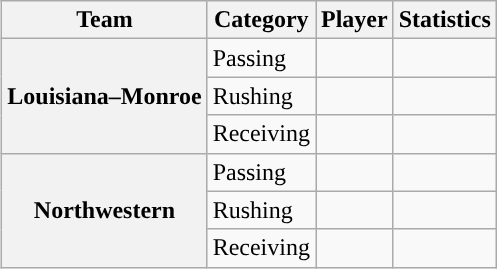<table class="wikitable" style="float:right">
<tr>
<th>Team</th>
<th>Category</th>
<th>Player</th>
<th>Statistics</th>
</tr>
<tr>
<th rowspan=3>Louisiana–Monroe</th>
<td>Passing</td>
<td></td>
<td></td>
</tr>
<tr>
<td>Rushing</td>
<td></td>
<td></td>
</tr>
<tr>
<td>Receiving</td>
<td></td>
<td></td>
</tr>
<tr>
<th rowspan=3>Northwestern</th>
<td>Passing</td>
<td></td>
<td></td>
</tr>
<tr>
<td>Rushing</td>
<td></td>
<td></td>
</tr>
<tr>
<td>Receiving</td>
<td></td>
<td></td>
</tr>
</table>
